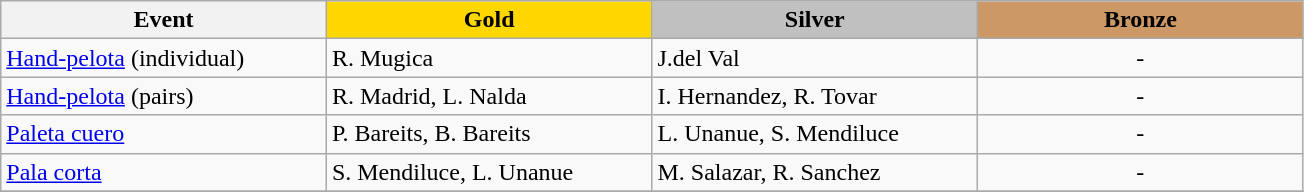<table class="wikitable" style="max-width: 23cm; width: 100%">
<tr>
<th scope="col">Event</th>
<th scope="col" style="background-color:gold; width:25%">Gold</th>
<th scope="col" style="background-color:silver; width:25%; width:25%">Silver</th>
<th scope="col" style="background-color:#cc9966; width:25%">Bronze</th>
</tr>
<tr>
<td><a href='#'>Hand-pelota</a> (individual)</td>
<td> R. Mugica</td>
<td> J.del Val</td>
<td align=center>-</td>
</tr>
<tr>
<td><a href='#'>Hand-pelota</a> (pairs)</td>
<td> R. Madrid, L. Nalda</td>
<td> I. Hernandez, R. Tovar</td>
<td align=center>-</td>
</tr>
<tr>
<td><a href='#'>Paleta cuero</a></td>
<td> P. Bareits, B. Bareits</td>
<td> L. Unanue, S. Mendiluce</td>
<td align=center>-</td>
</tr>
<tr>
<td><a href='#'>Pala corta</a></td>
<td> S. Mendiluce, L. Unanue</td>
<td> M. Salazar, R. Sanchez</td>
<td align=center>-</td>
</tr>
<tr>
</tr>
</table>
